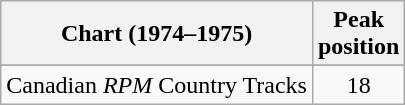<table class="wikitable sortable">
<tr>
<th align="left">Chart (1974–1975)</th>
<th align="center">Peak<br>position</th>
</tr>
<tr>
</tr>
<tr>
<td align="left">Canadian <em>RPM</em> Country Tracks</td>
<td align="center">18</td>
</tr>
</table>
